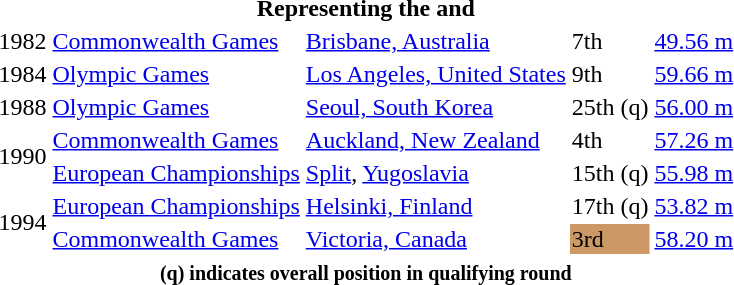<table>
<tr>
<th colspan="5">Representing the  and </th>
</tr>
<tr>
<td>1982</td>
<td><a href='#'>Commonwealth Games</a></td>
<td><a href='#'>Brisbane, Australia</a></td>
<td>7th</td>
<td><a href='#'>49.56 m</a></td>
</tr>
<tr>
<td>1984</td>
<td><a href='#'>Olympic Games</a></td>
<td><a href='#'>Los Angeles, United States</a></td>
<td>9th</td>
<td><a href='#'>59.66 m</a></td>
</tr>
<tr>
<td>1988</td>
<td><a href='#'>Olympic Games</a></td>
<td><a href='#'>Seoul, South Korea</a></td>
<td>25th (q)</td>
<td><a href='#'>56.00 m</a></td>
</tr>
<tr>
<td rowspan=2>1990</td>
<td><a href='#'>Commonwealth Games</a></td>
<td><a href='#'>Auckland, New Zealand</a></td>
<td>4th</td>
<td><a href='#'>57.26 m</a></td>
</tr>
<tr>
<td><a href='#'>European Championships</a></td>
<td><a href='#'>Split</a>, <a href='#'>Yugoslavia</a></td>
<td>15th (q)</td>
<td><a href='#'>55.98 m</a></td>
</tr>
<tr>
<td rowspan=2>1994</td>
<td><a href='#'>European Championships</a></td>
<td><a href='#'>Helsinki, Finland</a></td>
<td>17th (q)</td>
<td><a href='#'>53.82 m</a></td>
</tr>
<tr>
<td><a href='#'>Commonwealth Games</a></td>
<td><a href='#'>Victoria, Canada</a></td>
<td bgcolor=cc9966>3rd</td>
<td><a href='#'>58.20 m</a></td>
</tr>
<tr>
<th colspan=6><small> (q) indicates overall position in qualifying round</small></th>
</tr>
</table>
